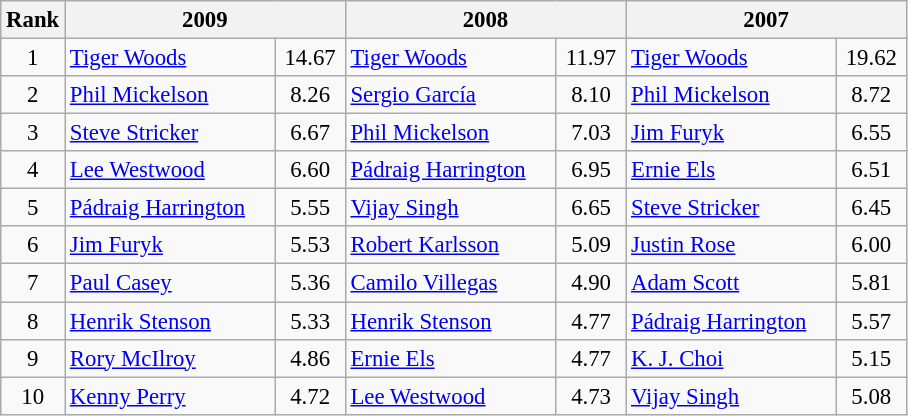<table class="wikitable" style="font-size:95%;text-align:center">
<tr>
<th>Rank</th>
<th colspan=2 width="180">2009</th>
<th colspan=2 width="180">2008</th>
<th colspan=2 width="180">2007</th>
</tr>
<tr>
<td>1</td>
<td align=left><a href='#'>Tiger Woods</a></td>
<td>14.67</td>
<td align=left><a href='#'>Tiger Woods</a></td>
<td>11.97</td>
<td align=left><a href='#'>Tiger Woods</a></td>
<td>19.62</td>
</tr>
<tr>
<td>2</td>
<td align=left><a href='#'>Phil Mickelson</a></td>
<td>8.26</td>
<td align=left><a href='#'>Sergio García</a></td>
<td>8.10</td>
<td align=left><a href='#'>Phil Mickelson</a></td>
<td>8.72</td>
</tr>
<tr>
<td>3</td>
<td align=left><a href='#'>Steve Stricker</a></td>
<td>6.67</td>
<td align=left><a href='#'>Phil Mickelson</a></td>
<td>7.03</td>
<td align=left><a href='#'>Jim Furyk</a></td>
<td>6.55</td>
</tr>
<tr>
<td>4</td>
<td align=left><a href='#'>Lee Westwood</a></td>
<td>6.60</td>
<td align=left><a href='#'>Pádraig Harrington</a></td>
<td>6.95</td>
<td align=left><a href='#'>Ernie Els</a></td>
<td>6.51</td>
</tr>
<tr>
<td>5</td>
<td align=left><a href='#'>Pádraig Harrington</a></td>
<td>5.55</td>
<td align=left><a href='#'>Vijay Singh</a></td>
<td>6.65</td>
<td align=left><a href='#'>Steve Stricker</a></td>
<td>6.45</td>
</tr>
<tr>
<td>6</td>
<td align=left><a href='#'>Jim Furyk</a></td>
<td>5.53</td>
<td align=left><a href='#'>Robert Karlsson</a></td>
<td>5.09</td>
<td align=left><a href='#'>Justin Rose</a></td>
<td>6.00</td>
</tr>
<tr>
<td>7</td>
<td align=left><a href='#'>Paul Casey</a></td>
<td>5.36</td>
<td align=left><a href='#'>Camilo Villegas</a></td>
<td>4.90</td>
<td align=left><a href='#'>Adam Scott</a></td>
<td>5.81</td>
</tr>
<tr>
<td>8</td>
<td align=left><a href='#'>Henrik Stenson</a></td>
<td>5.33</td>
<td align=left><a href='#'>Henrik Stenson</a></td>
<td>4.77</td>
<td align=left><a href='#'>Pádraig Harrington</a></td>
<td>5.57</td>
</tr>
<tr>
<td>9</td>
<td align=left><a href='#'>Rory McIlroy</a></td>
<td>4.86</td>
<td align=left><a href='#'>Ernie Els</a></td>
<td>4.77</td>
<td align=left><a href='#'>K. J. Choi</a></td>
<td>5.15</td>
</tr>
<tr>
<td>10</td>
<td align=left><a href='#'>Kenny Perry</a></td>
<td>4.72</td>
<td align=left><a href='#'>Lee Westwood</a></td>
<td>4.73</td>
<td align=left><a href='#'>Vijay Singh</a></td>
<td>5.08</td>
</tr>
</table>
